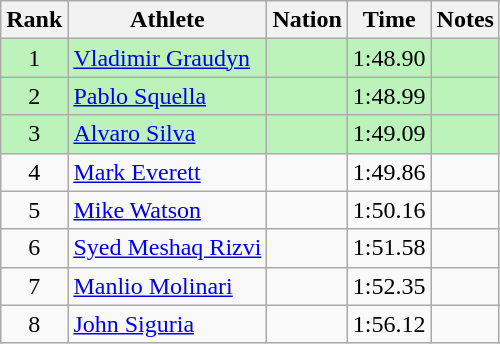<table class="wikitable sortable" style="text-align:center">
<tr>
<th>Rank</th>
<th>Athlete</th>
<th>Nation</th>
<th>Time</th>
<th>Notes</th>
</tr>
<tr style="background:#bbf3bb;">
<td>1</td>
<td align=left><a href='#'>Vladimir Graudyn</a></td>
<td align=left></td>
<td>1:48.90</td>
<td></td>
</tr>
<tr style="background:#bbf3bb;">
<td>2</td>
<td align=left><a href='#'>Pablo Squella</a></td>
<td align=left></td>
<td>1:48.99</td>
<td></td>
</tr>
<tr style="background:#bbf3bb;">
<td>3</td>
<td align=left><a href='#'>Alvaro Silva</a></td>
<td align=left></td>
<td>1:49.09</td>
<td></td>
</tr>
<tr>
<td>4</td>
<td align=left><a href='#'>Mark Everett</a></td>
<td align=left></td>
<td>1:49.86</td>
<td></td>
</tr>
<tr>
<td>5</td>
<td align=left><a href='#'>Mike Watson</a></td>
<td align=left></td>
<td>1:50.16</td>
<td></td>
</tr>
<tr>
<td>6</td>
<td align=left><a href='#'>Syed Meshaq Rizvi</a></td>
<td align=left></td>
<td>1:51.58</td>
<td></td>
</tr>
<tr>
<td>7</td>
<td align=left><a href='#'>Manlio Molinari</a></td>
<td align=left></td>
<td>1:52.35</td>
<td></td>
</tr>
<tr>
<td>8</td>
<td align=left><a href='#'>John Siguria</a></td>
<td align=left></td>
<td>1:56.12</td>
<td></td>
</tr>
</table>
